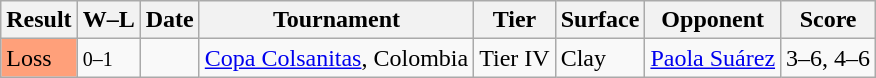<table class="sortable wikitable">
<tr>
<th>Result</th>
<th class="unsortable">W–L</th>
<th>Date</th>
<th>Tournament</th>
<th>Tier</th>
<th>Surface</th>
<th>Opponent</th>
<th class="unsortable">Score</th>
</tr>
<tr>
<td style="background:#ffa07a;">Loss</td>
<td><small>0–1</small></td>
<td><a href='#'></a></td>
<td><a href='#'>Copa Colsanitas</a>, Colombia</td>
<td>Tier IV</td>
<td>Clay</td>
<td> <a href='#'>Paola Suárez</a></td>
<td>3–6, 4–6</td>
</tr>
</table>
